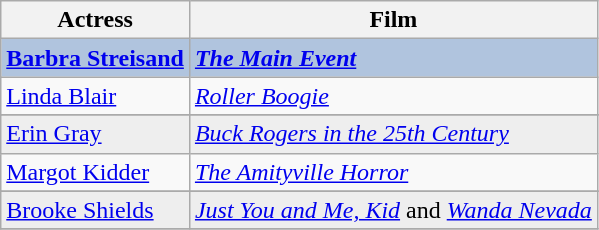<table class="wikitable sortable plainrowheaders">
<tr>
<th>Actress</th>
<th>Film</th>
</tr>
<tr style="background:#B0C4DE">
<td><strong><a href='#'>Barbra Streisand</a></strong></td>
<td><strong><em><a href='#'>The Main Event</a></em></strong></td>
</tr>
<tr>
<td><a href='#'>Linda Blair</a></td>
<td><em><a href='#'>Roller Boogie</a></em></td>
</tr>
<tr>
</tr>
<tr style="background:#eee;">
<td><a href='#'>Erin Gray</a></td>
<td><em><a href='#'>Buck Rogers in the 25th Century</a></em></td>
</tr>
<tr>
<td><a href='#'>Margot Kidder</a></td>
<td><em><a href='#'>The Amityville Horror</a></em></td>
</tr>
<tr>
</tr>
<tr style="background:#eee;">
<td><a href='#'>Brooke Shields</a></td>
<td><em><a href='#'>Just You and Me, Kid</a></em> and <em><a href='#'>Wanda Nevada</a></em></td>
</tr>
<tr>
</tr>
</table>
